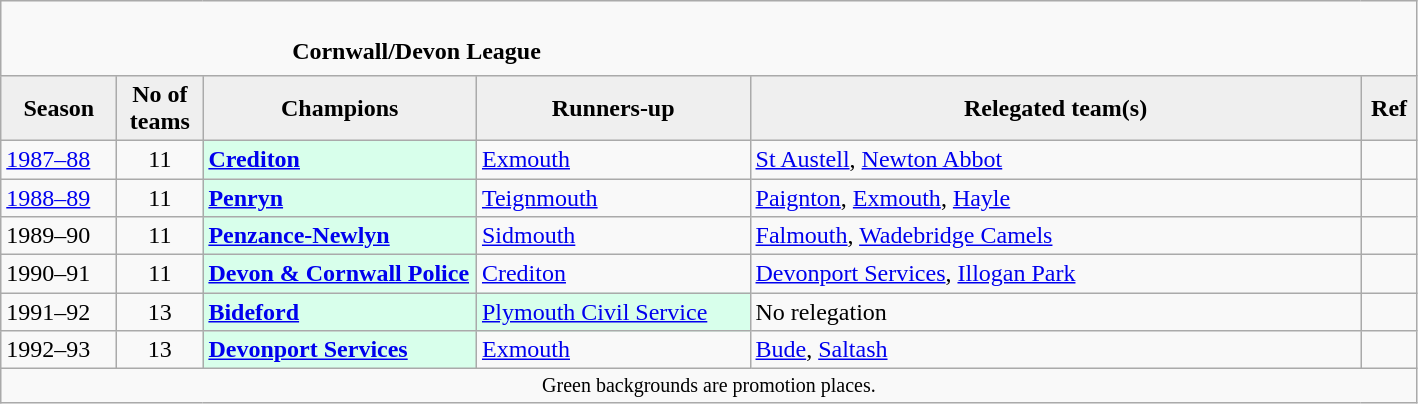<table class="wikitable sortable" style="text-align: left;">
<tr>
<td colspan="6" cellpadding="0" cellspacing="0"><br><table border="0" style="width:100%;" cellpadding="0" cellspacing="0">
<tr>
<td style="width:20%; border:0;"></td>
<td style="border:0;"><strong>Cornwall/Devon League</strong></td>
<td style="width:20%; border:0;"></td>
</tr>
</table>
</td>
</tr>
<tr>
<th style="background:#efefef; width:70px;">Season</th>
<th style="background:#efefef; width:50px;">No of teams</th>
<th style="background:#efefef; width:175px;">Champions</th>
<th style="background:#efefef; width:175px;">Runners-up</th>
<th style="background:#efefef; width:400px;">Relegated team(s)</th>
<th style="background:#efefef; width:30px;">Ref</th>
</tr>
<tr align=left>
<td><a href='#'>1987–88</a></td>
<td style="text-align: center;">11</td>
<td style="background:#d8ffeb;"><strong><a href='#'>Crediton</a></strong></td>
<td><a href='#'>Exmouth</a></td>
<td><a href='#'>St Austell</a>, <a href='#'>Newton Abbot</a></td>
<td></td>
</tr>
<tr>
<td><a href='#'>1988–89</a></td>
<td style="text-align: center;">11</td>
<td style="background:#d8ffeb;"><strong><a href='#'>Penryn</a></strong></td>
<td><a href='#'>Teignmouth</a></td>
<td><a href='#'>Paignton</a>, <a href='#'>Exmouth</a>, <a href='#'>Hayle</a></td>
<td></td>
</tr>
<tr>
<td>1989–90</td>
<td style="text-align: center;">11</td>
<td style="background:#d8ffeb;"><strong><a href='#'>Penzance-Newlyn</a></strong></td>
<td><a href='#'>Sidmouth</a></td>
<td><a href='#'>Falmouth</a>, <a href='#'>Wadebridge Camels</a></td>
<td></td>
</tr>
<tr>
<td>1990–91</td>
<td style="text-align: center;">11</td>
<td style="background:#d8ffeb;"><strong><a href='#'>Devon & Cornwall Police</a></strong></td>
<td><a href='#'>Crediton</a></td>
<td><a href='#'>Devonport Services</a>, <a href='#'>Illogan Park</a></td>
<td></td>
</tr>
<tr>
<td>1991–92</td>
<td style="text-align: center;">13</td>
<td style="background:#d8ffeb;"><strong><a href='#'>Bideford</a></strong></td>
<td style="background:#d8ffeb;"><a href='#'>Plymouth Civil Service</a></td>
<td>No relegation</td>
<td></td>
</tr>
<tr>
<td>1992–93</td>
<td style="text-align: center;">13</td>
<td style="background:#d8ffeb;"><strong><a href='#'>Devonport Services</a></strong></td>
<td><a href='#'>Exmouth</a></td>
<td><a href='#'>Bude</a>, <a href='#'>Saltash</a></td>
<td></td>
</tr>
<tr>
<td colspan="15"  style="border:0; font-size:smaller; text-align:center;">Green backgrounds are promotion places.</td>
</tr>
</table>
